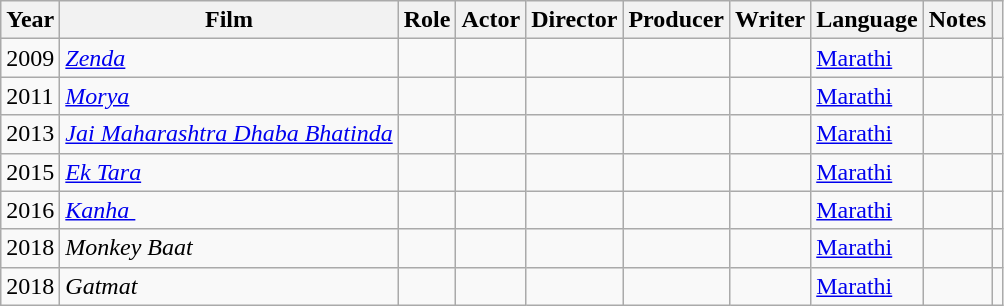<table class="wikitable sortable">
<tr>
<th>Year</th>
<th>Film</th>
<th>Role</th>
<th>Actor</th>
<th>Director</th>
<th>Producer</th>
<th>Writer</th>
<th>Language</th>
<th class="unsortable">Notes</th>
<th class="unsortable"></th>
</tr>
<tr>
<td>2009</td>
<td><em><a href='#'>Zenda</a></em></td>
<td></td>
<td></td>
<td></td>
<td></td>
<td></td>
<td><a href='#'>Marathi</a></td>
<td></td>
<td></td>
</tr>
<tr>
<td>2011</td>
<td><em><a href='#'>Morya</a></em></td>
<td></td>
<td></td>
<td></td>
<td></td>
<td></td>
<td><a href='#'>Marathi</a></td>
<td></td>
<td></td>
</tr>
<tr>
<td>2013</td>
<td><em><a href='#'>Jai Maharashtra Dhaba Bhatinda</a></em></td>
<td></td>
<td></td>
<td></td>
<td></td>
<td></td>
<td><a href='#'>Marathi</a></td>
<td></td>
<td></td>
</tr>
<tr>
<td>2015</td>
<td><em><a href='#'>Ek Tara</a></em></td>
<td></td>
<td></td>
<td></td>
<td></td>
<td></td>
<td><a href='#'>Marathi</a></td>
<td></td>
<td></td>
</tr>
<tr>
<td>2016</td>
<td><em><a href='#'>Kanha </a></em></td>
<td></td>
<td></td>
<td></td>
<td></td>
<td></td>
<td><a href='#'>Marathi</a></td>
<td></td>
<td></td>
</tr>
<tr>
<td>2018</td>
<td><em>Monkey Baat</em></td>
<td></td>
<td></td>
<td></td>
<td></td>
<td></td>
<td><a href='#'>Marathi</a></td>
<td></td>
<td></td>
</tr>
<tr>
<td>2018</td>
<td><em>Gatmat</em></td>
<td></td>
<td></td>
<td></td>
<td></td>
<td></td>
<td><a href='#'>Marathi</a></td>
<td></td>
<td></td>
</tr>
</table>
